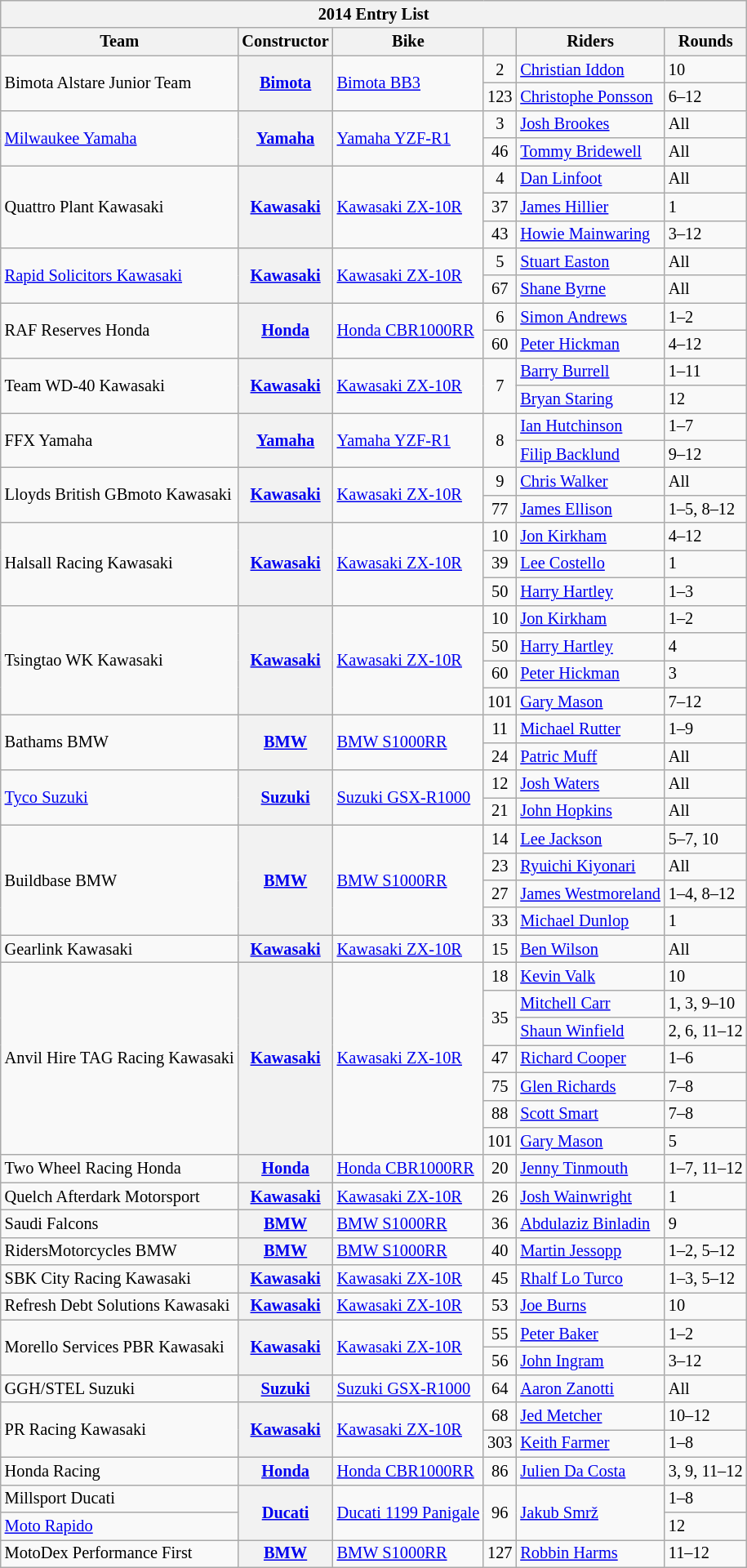<table class="wikitable" style="font-size: 85%">
<tr>
<th colspan=6>2014 Entry List</th>
</tr>
<tr>
<th>Team</th>
<th>Constructor</th>
<th>Bike</th>
<th></th>
<th>Riders</th>
<th>Rounds</th>
</tr>
<tr>
<td rowspan=2>Bimota Alstare Junior Team</td>
<th rowspan=2><a href='#'>Bimota</a></th>
<td rowspan=2><a href='#'>Bimota BB3</a></td>
<td align="center">2</td>
<td> <a href='#'>Christian Iddon</a></td>
<td>10</td>
</tr>
<tr>
<td align="center">123</td>
<td> <a href='#'>Christophe Ponsson</a></td>
<td>6–12</td>
</tr>
<tr>
<td rowspan=2><a href='#'>Milwaukee Yamaha</a></td>
<th rowspan=2><a href='#'>Yamaha</a></th>
<td rowspan=2><a href='#'>Yamaha YZF-R1</a></td>
<td align="center">3</td>
<td> <a href='#'>Josh Brookes</a></td>
<td>All</td>
</tr>
<tr>
<td align="center">46</td>
<td> <a href='#'>Tommy Bridewell</a></td>
<td>All</td>
</tr>
<tr>
<td rowspan=3>Quattro Plant Kawasaki</td>
<th rowspan=3><a href='#'>Kawasaki</a></th>
<td rowspan=3><a href='#'>Kawasaki ZX-10R</a></td>
<td align="center">4</td>
<td> <a href='#'>Dan Linfoot</a></td>
<td>All</td>
</tr>
<tr>
<td align="center">37</td>
<td> <a href='#'>James Hillier</a></td>
<td>1</td>
</tr>
<tr>
<td align="center">43</td>
<td> <a href='#'>Howie Mainwaring</a></td>
<td>3–12</td>
</tr>
<tr>
<td rowspan=2><a href='#'>Rapid Solicitors Kawasaki</a></td>
<th rowspan=2><a href='#'>Kawasaki</a></th>
<td rowspan=2><a href='#'>Kawasaki ZX-10R</a></td>
<td align="center">5</td>
<td> <a href='#'>Stuart Easton</a></td>
<td>All</td>
</tr>
<tr>
<td align="center">67</td>
<td> <a href='#'>Shane Byrne</a></td>
<td>All</td>
</tr>
<tr>
<td rowspan=2>RAF Reserves Honda</td>
<th rowspan=2><a href='#'>Honda</a></th>
<td rowspan=2><a href='#'>Honda CBR1000RR</a></td>
<td align="center">6</td>
<td> <a href='#'>Simon Andrews</a></td>
<td>1–2</td>
</tr>
<tr>
<td align="center">60</td>
<td> <a href='#'>Peter Hickman</a></td>
<td>4–12</td>
</tr>
<tr>
<td rowspan=2>Team WD-40 Kawasaki</td>
<th rowspan=2><a href='#'>Kawasaki</a></th>
<td rowspan=2><a href='#'>Kawasaki ZX-10R</a></td>
<td align="center" rowspan=2>7</td>
<td> <a href='#'>Barry Burrell</a></td>
<td>1–11</td>
</tr>
<tr>
<td> <a href='#'>Bryan Staring</a></td>
<td>12</td>
</tr>
<tr>
<td rowspan=2>FFX Yamaha</td>
<th rowspan=2><a href='#'>Yamaha</a></th>
<td rowspan=2><a href='#'>Yamaha YZF-R1</a></td>
<td align="center" rowspan=2>8</td>
<td> <a href='#'>Ian Hutchinson</a></td>
<td>1–7</td>
</tr>
<tr>
<td> <a href='#'>Filip Backlund</a></td>
<td>9–12</td>
</tr>
<tr>
<td rowspan=2>Lloyds British GBmoto Kawasaki</td>
<th rowspan=2><a href='#'>Kawasaki</a></th>
<td rowspan=2><a href='#'>Kawasaki ZX-10R</a></td>
<td align="center">9</td>
<td> <a href='#'>Chris Walker</a></td>
<td>All</td>
</tr>
<tr>
<td align="center">77</td>
<td> <a href='#'>James Ellison</a></td>
<td>1–5, 8–12</td>
</tr>
<tr>
<td rowspan=3>Halsall Racing Kawasaki</td>
<th rowspan=3><a href='#'>Kawasaki</a></th>
<td rowspan=3><a href='#'>Kawasaki ZX-10R</a></td>
<td align="center">10</td>
<td> <a href='#'>Jon Kirkham</a></td>
<td>4–12</td>
</tr>
<tr>
<td align="center">39</td>
<td> <a href='#'>Lee Costello</a></td>
<td>1</td>
</tr>
<tr>
<td align="center">50</td>
<td> <a href='#'>Harry Hartley</a></td>
<td>1–3</td>
</tr>
<tr>
<td rowspan=4>Tsingtao WK Kawasaki</td>
<th rowspan=4><a href='#'>Kawasaki</a></th>
<td rowspan=4><a href='#'>Kawasaki ZX-10R</a></td>
<td align="center">10</td>
<td> <a href='#'>Jon Kirkham</a></td>
<td>1–2</td>
</tr>
<tr>
<td align="center">50</td>
<td> <a href='#'>Harry Hartley</a></td>
<td>4</td>
</tr>
<tr>
<td align="center">60</td>
<td> <a href='#'>Peter Hickman</a></td>
<td>3</td>
</tr>
<tr>
<td align="center">101</td>
<td> <a href='#'>Gary Mason</a></td>
<td>7–12</td>
</tr>
<tr>
<td rowspan=2>Bathams BMW</td>
<th rowspan=2><a href='#'>BMW</a></th>
<td rowspan=2><a href='#'>BMW S1000RR</a></td>
<td align="center">11</td>
<td> <a href='#'>Michael Rutter</a></td>
<td>1–9</td>
</tr>
<tr>
<td align="center">24</td>
<td> <a href='#'>Patric Muff</a></td>
<td>All</td>
</tr>
<tr>
<td rowspan=2><a href='#'>Tyco Suzuki</a></td>
<th rowspan=2><a href='#'>Suzuki</a></th>
<td rowspan=2><a href='#'>Suzuki GSX-R1000</a></td>
<td align="center">12</td>
<td> <a href='#'>Josh Waters</a></td>
<td>All</td>
</tr>
<tr>
<td align="center">21</td>
<td> <a href='#'>John Hopkins</a></td>
<td>All</td>
</tr>
<tr>
<td rowspan=4>Buildbase BMW</td>
<th rowspan=4><a href='#'>BMW</a></th>
<td rowspan=4><a href='#'>BMW S1000RR</a></td>
<td align="center">14</td>
<td> <a href='#'>Lee Jackson</a></td>
<td>5–7, 10</td>
</tr>
<tr>
<td align="center">23</td>
<td> <a href='#'>Ryuichi Kiyonari</a></td>
<td>All</td>
</tr>
<tr>
<td align="center">27</td>
<td> <a href='#'>James Westmoreland</a></td>
<td>1–4, 8–12</td>
</tr>
<tr>
<td align="center">33</td>
<td> <a href='#'>Michael Dunlop</a></td>
<td>1</td>
</tr>
<tr>
<td>Gearlink Kawasaki</td>
<th><a href='#'>Kawasaki</a></th>
<td><a href='#'>Kawasaki ZX-10R</a></td>
<td align="center">15</td>
<td> <a href='#'>Ben Wilson</a></td>
<td>All</td>
</tr>
<tr>
<td rowspan=7>Anvil Hire TAG Racing Kawasaki</td>
<th rowspan=7><a href='#'>Kawasaki</a></th>
<td rowspan=7><a href='#'>Kawasaki ZX-10R</a></td>
<td align="center">18</td>
<td> <a href='#'>Kevin Valk</a></td>
<td>10</td>
</tr>
<tr>
<td align="center" rowspan=2>35</td>
<td> <a href='#'>Mitchell Carr</a></td>
<td>1, 3, 9–10</td>
</tr>
<tr>
<td> <a href='#'>Shaun Winfield</a></td>
<td>2, 6, 11–12</td>
</tr>
<tr>
<td align="center">47</td>
<td> <a href='#'>Richard Cooper</a></td>
<td>1–6</td>
</tr>
<tr>
<td align="center">75</td>
<td> <a href='#'>Glen Richards</a></td>
<td>7–8</td>
</tr>
<tr>
<td align="center">88</td>
<td> <a href='#'>Scott Smart</a></td>
<td>7–8</td>
</tr>
<tr>
<td align="center">101</td>
<td> <a href='#'>Gary Mason</a></td>
<td>5</td>
</tr>
<tr>
<td>Two Wheel Racing Honda</td>
<th><a href='#'>Honda</a></th>
<td><a href='#'>Honda CBR1000RR</a></td>
<td align="center">20</td>
<td> <a href='#'>Jenny Tinmouth</a></td>
<td>1–7, 11–12</td>
</tr>
<tr>
<td>Quelch Afterdark Motorsport</td>
<th><a href='#'>Kawasaki</a></th>
<td><a href='#'>Kawasaki ZX-10R</a></td>
<td align="center">26</td>
<td> <a href='#'>Josh Wainwright</a></td>
<td>1</td>
</tr>
<tr>
<td>Saudi Falcons</td>
<th><a href='#'>BMW</a></th>
<td><a href='#'>BMW S1000RR</a></td>
<td align="center">36</td>
<td> <a href='#'>Abdulaziz Binladin</a></td>
<td>9</td>
</tr>
<tr>
<td>RidersMotorcycles BMW</td>
<th><a href='#'>BMW</a></th>
<td><a href='#'>BMW S1000RR</a></td>
<td align="center">40</td>
<td> <a href='#'>Martin Jessopp</a></td>
<td>1–2, 5–12</td>
</tr>
<tr>
<td>SBK City Racing Kawasaki</td>
<th><a href='#'>Kawasaki</a></th>
<td><a href='#'>Kawasaki ZX-10R</a></td>
<td align="center">45</td>
<td> <a href='#'>Rhalf Lo Turco</a></td>
<td>1–3, 5–12</td>
</tr>
<tr>
<td>Refresh Debt Solutions Kawasaki</td>
<th><a href='#'>Kawasaki</a></th>
<td><a href='#'>Kawasaki ZX-10R</a></td>
<td align="center">53</td>
<td> <a href='#'>Joe Burns</a></td>
<td>10</td>
</tr>
<tr>
<td rowspan=2>Morello Services PBR Kawasaki</td>
<th rowspan=2><a href='#'>Kawasaki</a></th>
<td rowspan=2><a href='#'>Kawasaki ZX-10R</a></td>
<td align="center">55</td>
<td> <a href='#'>Peter Baker</a></td>
<td>1–2</td>
</tr>
<tr>
<td align="center">56</td>
<td> <a href='#'>John Ingram</a></td>
<td>3–12</td>
</tr>
<tr>
<td>GGH/STEL Suzuki</td>
<th><a href='#'>Suzuki</a></th>
<td><a href='#'>Suzuki GSX-R1000</a></td>
<td align="center">64</td>
<td> <a href='#'>Aaron Zanotti</a></td>
<td>All</td>
</tr>
<tr>
<td rowspan=2>PR Racing Kawasaki</td>
<th rowspan=2><a href='#'>Kawasaki</a></th>
<td rowspan=2><a href='#'>Kawasaki ZX-10R</a></td>
<td align="center">68</td>
<td> <a href='#'>Jed Metcher</a></td>
<td>10–12</td>
</tr>
<tr>
<td align="center">303</td>
<td> <a href='#'>Keith Farmer</a></td>
<td>1–8</td>
</tr>
<tr>
<td>Honda Racing</td>
<th><a href='#'>Honda</a></th>
<td><a href='#'>Honda CBR1000RR</a></td>
<td align="center">86</td>
<td> <a href='#'>Julien Da Costa</a></td>
<td>3, 9, 11–12</td>
</tr>
<tr>
<td>Millsport Ducati</td>
<th rowspan=2><a href='#'>Ducati</a></th>
<td rowspan=2><a href='#'>Ducati 1199 Panigale</a></td>
<td align="center" rowspan=2>96</td>
<td rowspan=2> <a href='#'>Jakub Smrž</a></td>
<td>1–8</td>
</tr>
<tr>
<td><a href='#'>Moto Rapido</a></td>
<td>12</td>
</tr>
<tr>
<td>MotoDex Performance First</td>
<th><a href='#'>BMW</a></th>
<td><a href='#'>BMW S1000RR</a></td>
<td align="center">127</td>
<td> <a href='#'>Robbin Harms</a></td>
<td>11–12</td>
</tr>
</table>
